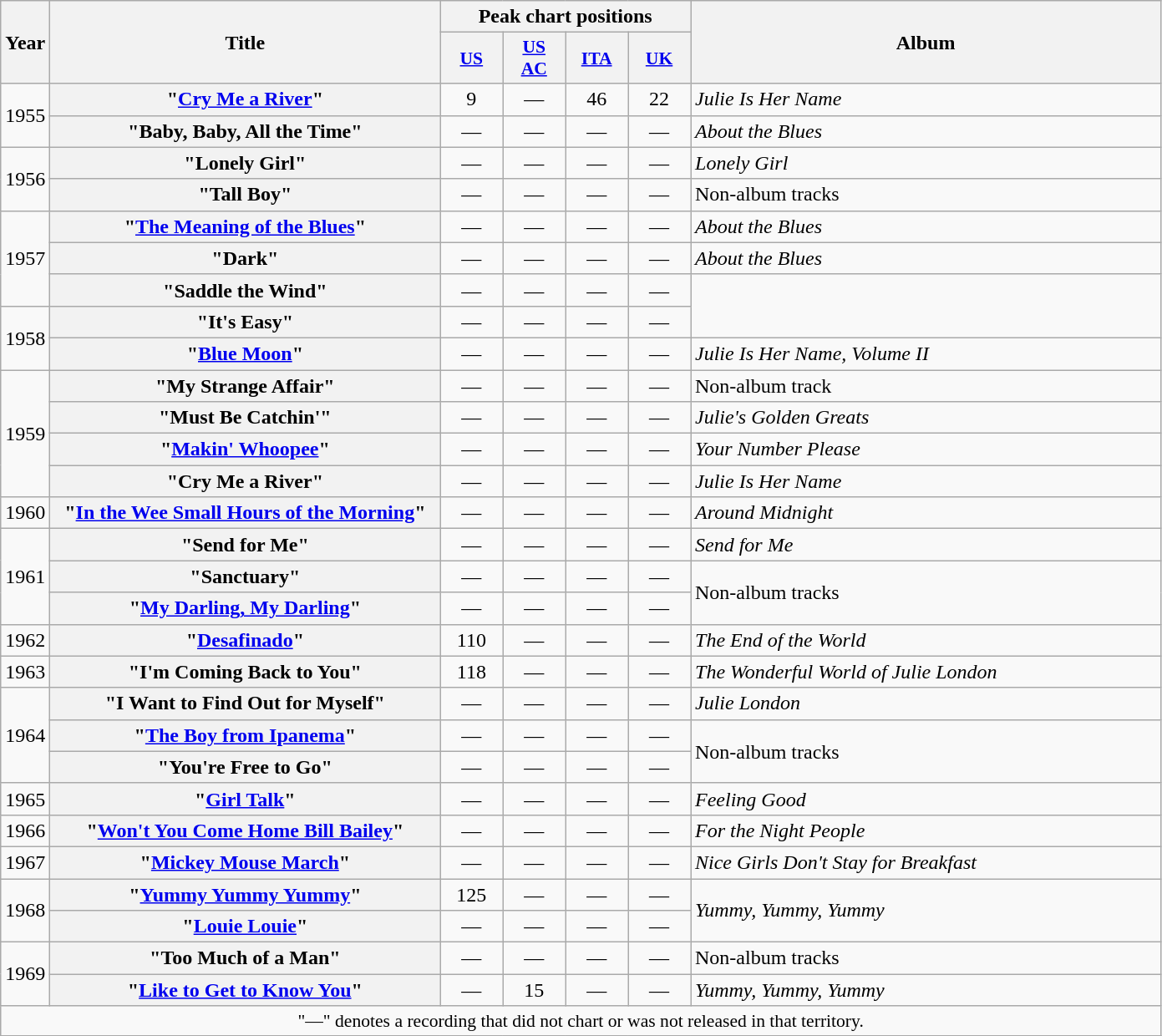<table class="wikitable plainrowheaders" style="text-align:center;" border="1">
<tr>
<th scope="col" rowspan="2">Year</th>
<th scope="col" rowspan="2" style="width:19em;">Title</th>
<th scope="col" colspan="4">Peak chart positions</th>
<th scope="col" rowspan="2" style="width:23em;">Album</th>
</tr>
<tr>
<th scope="col" style="width:3em;font-size:90%;"><a href='#'>US</a><br></th>
<th scope="col" style="width:3em;font-size:90%;"><a href='#'>US<br>AC</a><br></th>
<th scope="col" style="width:3em;font-size:90%;"><a href='#'>ITA</a><br></th>
<th scope="col" style="width:3em;font-size:90%;"><a href='#'>UK</a><br></th>
</tr>
<tr>
<td rowspan="2">1955</td>
<th scope="row">"<a href='#'>Cry Me a River</a>"</th>
<td>9</td>
<td>—</td>
<td>46</td>
<td>22</td>
<td align="left"><em>Julie Is Her Name</em></td>
</tr>
<tr>
<th scope="row">"Baby, Baby, All the Time"</th>
<td>—</td>
<td>—</td>
<td>—</td>
<td>—</td>
<td align="left"><em>About the Blues</em></td>
</tr>
<tr>
<td rowspan="2">1956</td>
<th scope="row">"Lonely Girl"</th>
<td>—</td>
<td>—</td>
<td>—</td>
<td>—</td>
<td align="left"><em>Lonely Girl</em></td>
</tr>
<tr>
<th scope="row">"Tall Boy"</th>
<td>—</td>
<td>—</td>
<td>—</td>
<td>—</td>
<td align="left">Non-album tracks</td>
</tr>
<tr>
<td rowspan="3">1957</td>
<th scope="row">"<a href='#'>The Meaning of the Blues</a>"</th>
<td>—</td>
<td>—</td>
<td>—</td>
<td>—</td>
<td align="left"><em>About the Blues</em></td>
</tr>
<tr>
<th scope="row">"Dark"</th>
<td>—</td>
<td>—</td>
<td>—</td>
<td>—</td>
<td align="left"><em>About the Blues</em></td>
</tr>
<tr>
<th scope="row">"Saddle the Wind"</th>
<td>—</td>
<td>—</td>
<td>—</td>
<td>—</td>
</tr>
<tr>
<td rowspan="2">1958</td>
<th scope="row">"It's Easy"</th>
<td>—</td>
<td>—</td>
<td>—</td>
<td>—</td>
</tr>
<tr>
<th scope="row">"<a href='#'>Blue Moon</a>"</th>
<td>—</td>
<td>—</td>
<td>—</td>
<td>—</td>
<td align="left"><em>Julie Is Her Name, Volume II</em></td>
</tr>
<tr>
<td rowspan="4">1959</td>
<th scope="row">"My Strange Affair"</th>
<td>—</td>
<td>—</td>
<td>—</td>
<td>—</td>
<td align="left">Non-album track</td>
</tr>
<tr>
<th scope="row">"Must Be Catchin'"</th>
<td>—</td>
<td>—</td>
<td>—</td>
<td>—</td>
<td align="left"><em>Julie's Golden Greats</em></td>
</tr>
<tr>
<th scope="row">"<a href='#'>Makin' Whoopee</a>"</th>
<td>—</td>
<td>—</td>
<td>—</td>
<td>—</td>
<td align="left"><em>Your Number Please</em></td>
</tr>
<tr>
<th scope="row">"Cry Me a River"</th>
<td>—</td>
<td>—</td>
<td>—</td>
<td>—</td>
<td align="left"><em>Julie Is Her Name</em></td>
</tr>
<tr>
<td>1960</td>
<th scope="row">"<a href='#'>In the Wee Small Hours of the Morning</a>"</th>
<td>—</td>
<td>—</td>
<td>—</td>
<td>—</td>
<td align="left"><em>Around Midnight</em></td>
</tr>
<tr>
<td rowspan="3">1961</td>
<th scope="row">"Send for Me"</th>
<td>—</td>
<td>—</td>
<td>—</td>
<td>—</td>
<td align="left"><em>Send for Me</em></td>
</tr>
<tr>
<th scope="row">"Sanctuary"</th>
<td>—</td>
<td>—</td>
<td>—</td>
<td>—</td>
<td align="left" rowspan="2">Non-album tracks</td>
</tr>
<tr>
<th scope="row">"<a href='#'>My Darling, My Darling</a>"</th>
<td>—</td>
<td>—</td>
<td>—</td>
<td>—</td>
</tr>
<tr>
<td>1962</td>
<th scope="row">"<a href='#'>Desafinado</a>"</th>
<td>110</td>
<td>—</td>
<td>—</td>
<td>—</td>
<td align="left"><em>The End of the World</em></td>
</tr>
<tr>
<td>1963</td>
<th scope="row">"I'm Coming Back to You"</th>
<td>118</td>
<td>—</td>
<td>—</td>
<td>—</td>
<td align="left"><em>The Wonderful World of Julie London</em></td>
</tr>
<tr>
<td rowspan="3">1964</td>
<th scope="row">"I Want to Find Out for Myself"</th>
<td>—</td>
<td>—</td>
<td>—</td>
<td>—</td>
<td align="left"><em>Julie London</em></td>
</tr>
<tr>
<th scope="row">"<a href='#'>The Boy from Ipanema</a>"</th>
<td>—</td>
<td>—</td>
<td>—</td>
<td>—</td>
<td align="left" rowspan="2">Non-album tracks</td>
</tr>
<tr>
<th scope="row">"You're Free to Go"</th>
<td>—</td>
<td>—</td>
<td>—</td>
<td>—</td>
</tr>
<tr>
<td>1965</td>
<th scope="row">"<a href='#'>Girl Talk</a>"</th>
<td>—</td>
<td>—</td>
<td>—</td>
<td>—</td>
<td align="left"><em>Feeling Good</em></td>
</tr>
<tr>
<td>1966</td>
<th scope="row">"<a href='#'>Won't You Come Home Bill Bailey</a>"</th>
<td>—</td>
<td>—</td>
<td>—</td>
<td>—</td>
<td align="left"><em>For the Night People</em></td>
</tr>
<tr>
<td>1967</td>
<th scope="row">"<a href='#'>Mickey Mouse March</a>"</th>
<td>—</td>
<td>—</td>
<td>—</td>
<td>—</td>
<td align="left"><em>Nice Girls Don't Stay for Breakfast</em></td>
</tr>
<tr>
<td rowspan="2">1968</td>
<th scope="row">"<a href='#'>Yummy Yummy Yummy</a>"</th>
<td>125</td>
<td>—</td>
<td>—</td>
<td>—</td>
<td align="left" rowspan="2"><em>Yummy, Yummy, Yummy</em></td>
</tr>
<tr>
<th scope="row">"<a href='#'>Louie Louie</a>"</th>
<td>—</td>
<td>—</td>
<td>—</td>
<td>—</td>
</tr>
<tr>
<td rowspan="2">1969</td>
<th scope="row">"Too Much of a Man"</th>
<td>—</td>
<td>—</td>
<td>—</td>
<td>—</td>
<td align="left">Non-album tracks</td>
</tr>
<tr>
<th scope="row">"<a href='#'>Like to Get to Know You</a>"</th>
<td>—</td>
<td>15</td>
<td>—</td>
<td>—</td>
<td align="left"><em>Yummy, Yummy, Yummy</em></td>
</tr>
<tr>
<td colspan="7" style="font-size:90%">"—" denotes a recording that did not chart or was not released in that territory.</td>
</tr>
<tr>
</tr>
</table>
